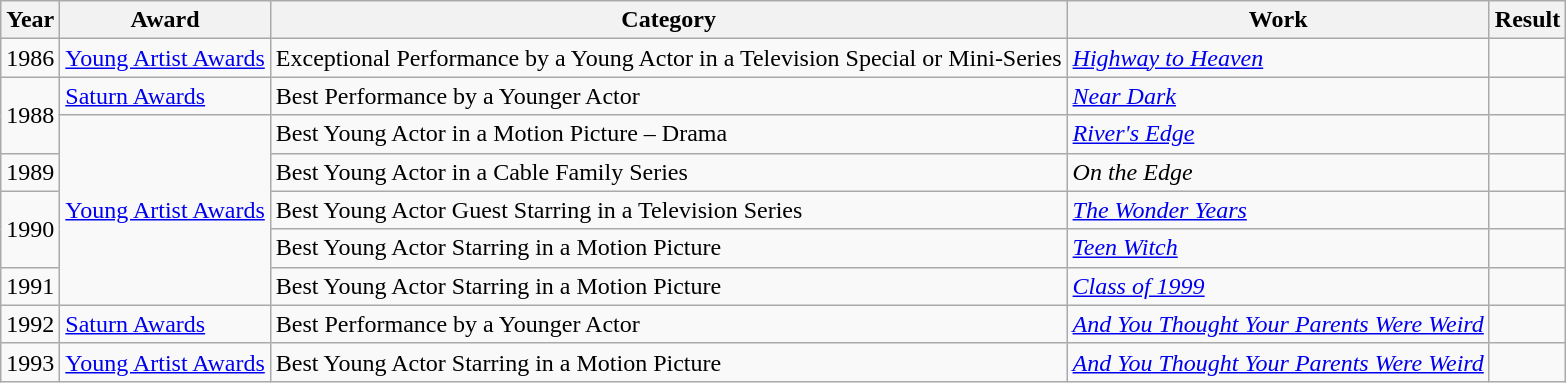<table class="wikitable sortable">
<tr>
<th>Year</th>
<th>Award</th>
<th>Category</th>
<th>Work</th>
<th>Result</th>
</tr>
<tr>
<td>1986</td>
<td><a href='#'>Young Artist Awards</a></td>
<td>Exceptional Performance by a Young Actor in a Television Special or Mini-Series</td>
<td><em><a href='#'>Highway to Heaven</a></em></td>
<td></td>
</tr>
<tr>
<td rowspan="2">1988</td>
<td><a href='#'>Saturn Awards</a></td>
<td>Best Performance by a Younger Actor</td>
<td><em><a href='#'>Near Dark</a></em></td>
<td></td>
</tr>
<tr>
<td rowspan="5"><a href='#'>Young Artist Awards</a></td>
<td>Best Young Actor in a Motion Picture – Drama</td>
<td><em><a href='#'>River's Edge</a></em></td>
<td></td>
</tr>
<tr>
<td>1989</td>
<td>Best Young Actor in a Cable Family Series</td>
<td><em>On the Edge</em></td>
<td></td>
</tr>
<tr>
<td rowspan="2">1990</td>
<td>Best Young Actor Guest Starring in a Television Series</td>
<td><em><a href='#'>The Wonder Years</a></em></td>
<td></td>
</tr>
<tr>
<td>Best Young Actor Starring in a Motion Picture</td>
<td><em><a href='#'>Teen Witch</a></em></td>
<td></td>
</tr>
<tr>
<td>1991</td>
<td>Best Young Actor Starring in a Motion Picture</td>
<td><em><a href='#'>Class of 1999</a></em></td>
<td></td>
</tr>
<tr>
<td>1992</td>
<td><a href='#'>Saturn Awards</a></td>
<td>Best Performance by a Younger Actor</td>
<td><em><a href='#'>And You Thought Your Parents Were Weird</a></em></td>
<td></td>
</tr>
<tr>
<td>1993</td>
<td><a href='#'>Young Artist Awards</a></td>
<td>Best Young Actor Starring in a Motion Picture</td>
<td><em><a href='#'>And You Thought Your Parents Were Weird</a></em></td>
<td></td>
</tr>
</table>
